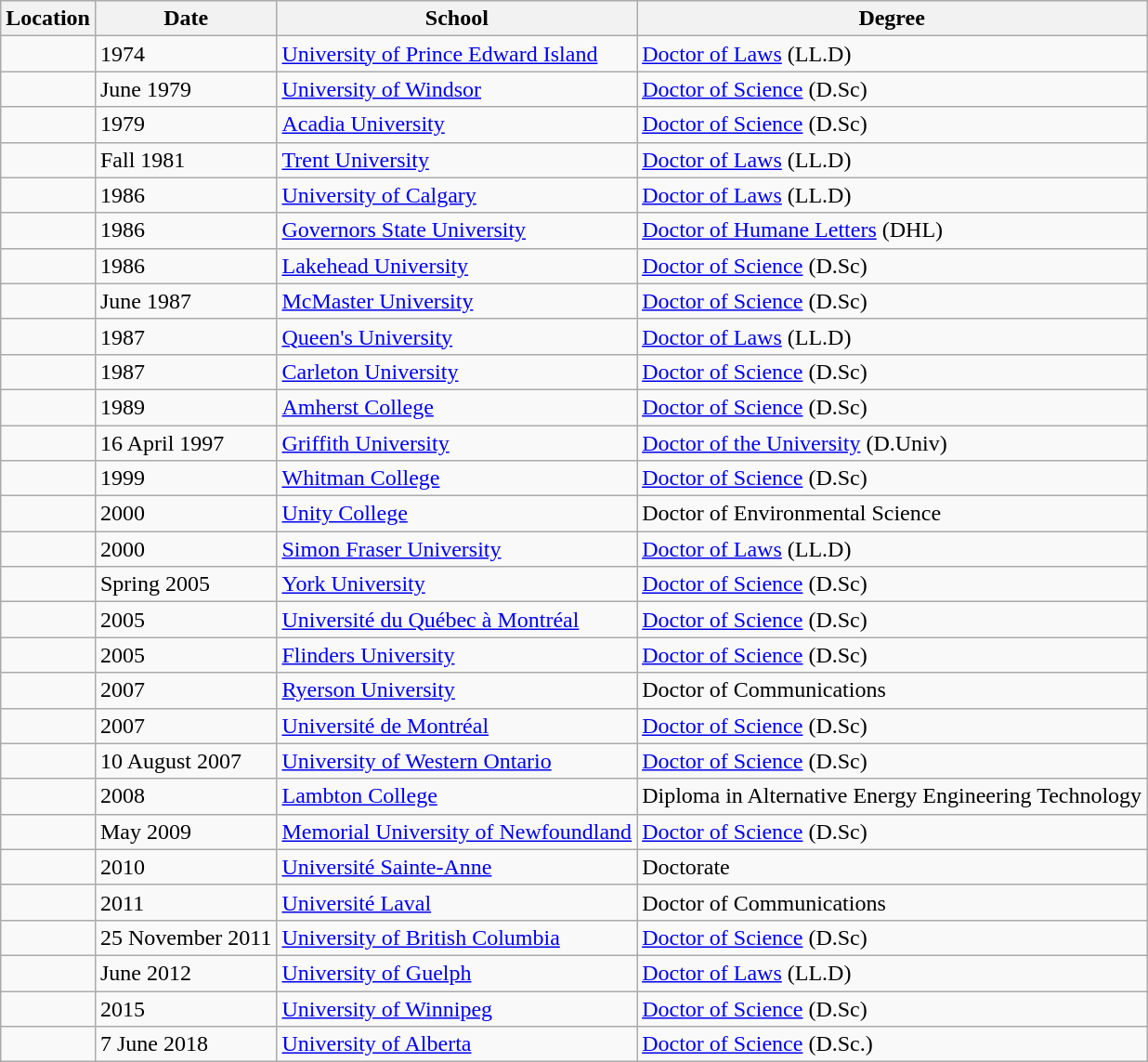<table class="wikitable sortable">
<tr>
<th>Location</th>
<th data-sort-type="isoDate">Date</th>
<th>School</th>
<th>Degree</th>
</tr>
<tr>
<td></td>
<td>1974</td>
<td><a href='#'>University of Prince Edward Island</a></td>
<td><a href='#'>Doctor of Laws</a> (LL.D)</td>
</tr>
<tr>
<td></td>
<td>June 1979</td>
<td><a href='#'>University of Windsor</a></td>
<td><a href='#'>Doctor of Science</a> (D.Sc)</td>
</tr>
<tr>
<td></td>
<td>1979</td>
<td><a href='#'>Acadia University</a></td>
<td><a href='#'>Doctor of Science</a> (D.Sc)</td>
</tr>
<tr>
<td></td>
<td>Fall 1981</td>
<td><a href='#'>Trent University</a></td>
<td><a href='#'>Doctor of Laws</a> (LL.D)</td>
</tr>
<tr>
<td></td>
<td>1986</td>
<td><a href='#'>University of Calgary</a></td>
<td><a href='#'>Doctor of Laws</a> (LL.D)</td>
</tr>
<tr>
<td></td>
<td>1986</td>
<td><a href='#'>Governors State University</a></td>
<td><a href='#'>Doctor of Humane Letters</a> (DHL)</td>
</tr>
<tr>
<td></td>
<td>1986</td>
<td><a href='#'>Lakehead University</a></td>
<td><a href='#'>Doctor of Science</a> (D.Sc)</td>
</tr>
<tr>
<td></td>
<td>June 1987</td>
<td><a href='#'>McMaster University</a></td>
<td><a href='#'>Doctor of Science</a> (D.Sc)</td>
</tr>
<tr>
<td></td>
<td>1987</td>
<td><a href='#'>Queen's University</a></td>
<td><a href='#'>Doctor of Laws</a> (LL.D)</td>
</tr>
<tr>
<td></td>
<td>1987</td>
<td><a href='#'>Carleton University</a></td>
<td><a href='#'>Doctor of Science</a> (D.Sc)</td>
</tr>
<tr>
<td></td>
<td>1989</td>
<td><a href='#'>Amherst College</a></td>
<td><a href='#'>Doctor of Science</a> (D.Sc)</td>
</tr>
<tr>
<td></td>
<td data-sort-value="1997-04-16">16 April 1997</td>
<td><a href='#'>Griffith University</a></td>
<td><a href='#'>Doctor of the University</a> (D.Univ)</td>
</tr>
<tr>
<td></td>
<td>1999</td>
<td><a href='#'>Whitman College</a></td>
<td><a href='#'>Doctor of Science</a> (D.Sc)</td>
</tr>
<tr>
<td></td>
<td>2000</td>
<td><a href='#'>Unity College</a></td>
<td>Doctor of Environmental Science</td>
</tr>
<tr>
<td></td>
<td>2000</td>
<td><a href='#'>Simon Fraser University</a></td>
<td><a href='#'>Doctor of Laws</a> (LL.D)</td>
</tr>
<tr>
<td></td>
<td>Spring 2005</td>
<td><a href='#'>York University</a></td>
<td><a href='#'>Doctor of Science</a> (D.Sc)</td>
</tr>
<tr>
<td></td>
<td>2005</td>
<td><a href='#'>Université du Québec à Montréal</a></td>
<td><a href='#'>Doctor of Science</a> (D.Sc)</td>
</tr>
<tr>
<td></td>
<td>2005</td>
<td><a href='#'>Flinders University</a></td>
<td><a href='#'>Doctor of Science</a> (D.Sc)</td>
</tr>
<tr>
<td></td>
<td>2007</td>
<td><a href='#'>Ryerson University</a></td>
<td>Doctor of Communications</td>
</tr>
<tr>
<td></td>
<td>2007</td>
<td><a href='#'>Université de Montréal</a></td>
<td><a href='#'>Doctor of Science</a> (D.Sc)</td>
</tr>
<tr>
<td></td>
<td data-sort-value="2007-08-10">10 August 2007</td>
<td><a href='#'>University of Western Ontario</a></td>
<td><a href='#'>Doctor of Science</a> (D.Sc)</td>
</tr>
<tr>
<td></td>
<td>2008</td>
<td><a href='#'>Lambton College</a></td>
<td>Diploma in Alternative Energy Engineering Technology</td>
</tr>
<tr>
<td></td>
<td>May 2009</td>
<td><a href='#'>Memorial University of Newfoundland</a></td>
<td><a href='#'>Doctor of Science</a> (D.Sc)</td>
</tr>
<tr>
<td></td>
<td>2010</td>
<td><a href='#'>Université Sainte-Anne</a></td>
<td>Doctorate</td>
</tr>
<tr>
<td></td>
<td>2011</td>
<td><a href='#'>Université Laval</a></td>
<td>Doctor of Communications</td>
</tr>
<tr>
<td></td>
<td data-sort-value="2011-11-25">25 November 2011</td>
<td><a href='#'>University of British Columbia</a></td>
<td><a href='#'>Doctor of Science</a> (D.Sc)</td>
</tr>
<tr>
<td></td>
<td>June 2012</td>
<td><a href='#'>University of Guelph</a></td>
<td><a href='#'>Doctor of Laws</a> (LL.D)</td>
</tr>
<tr>
<td></td>
<td>2015</td>
<td><a href='#'>University of Winnipeg</a></td>
<td><a href='#'>Doctor of Science</a> (D.Sc) </td>
</tr>
<tr>
<td></td>
<td data-sort-value="2018-06-07">7 June 2018</td>
<td><a href='#'>University of Alberta</a></td>
<td><a href='#'>Doctor of Science</a> (D.Sc.)</td>
</tr>
</table>
